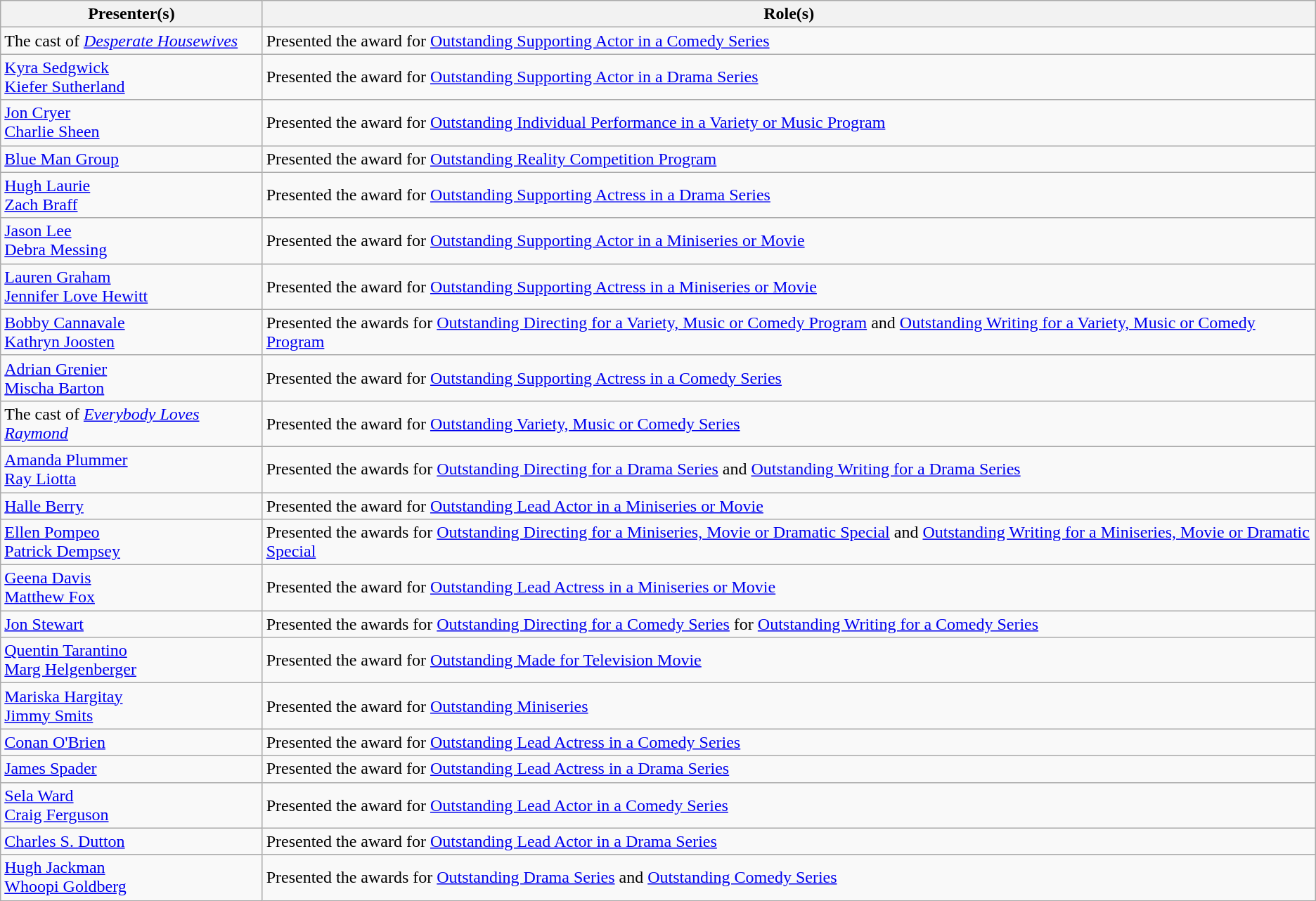<table class="wikitable">
<tr>
<th>Presenter(s)</th>
<th>Role(s)</th>
</tr>
<tr>
<td>The cast of <em><a href='#'>Desperate Housewives</a></em></td>
<td>Presented the award for <a href='#'>Outstanding Supporting Actor in a Comedy Series</a></td>
</tr>
<tr>
<td><a href='#'>Kyra Sedgwick</a><br><a href='#'>Kiefer Sutherland</a></td>
<td>Presented the award for <a href='#'>Outstanding Supporting Actor in a Drama Series</a></td>
</tr>
<tr>
<td><a href='#'>Jon Cryer</a><br><a href='#'>Charlie Sheen</a></td>
<td>Presented the award for <a href='#'>Outstanding Individual Performance in a Variety or Music Program</a></td>
</tr>
<tr>
<td><a href='#'>Blue Man Group</a></td>
<td>Presented the award for <a href='#'>Outstanding Reality Competition Program</a></td>
</tr>
<tr>
<td><a href='#'>Hugh Laurie</a><br><a href='#'>Zach Braff</a></td>
<td>Presented the award for <a href='#'>Outstanding Supporting Actress in a Drama Series</a></td>
</tr>
<tr>
<td><a href='#'>Jason Lee</a><br><a href='#'>Debra Messing</a></td>
<td>Presented the award for <a href='#'>Outstanding Supporting Actor in a Miniseries or Movie</a></td>
</tr>
<tr>
<td><a href='#'>Lauren Graham</a><br><a href='#'>Jennifer Love Hewitt</a></td>
<td>Presented the award for <a href='#'>Outstanding Supporting Actress in a Miniseries or Movie</a></td>
</tr>
<tr>
<td><a href='#'>Bobby Cannavale</a><br><a href='#'>Kathryn Joosten</a></td>
<td>Presented the awards for <a href='#'>Outstanding Directing for a Variety, Music or Comedy Program</a> and <a href='#'>Outstanding Writing for a Variety, Music or Comedy Program</a></td>
</tr>
<tr>
<td><a href='#'>Adrian Grenier</a><br><a href='#'>Mischa Barton</a></td>
<td>Presented the award for <a href='#'>Outstanding Supporting Actress in a Comedy Series</a></td>
</tr>
<tr>
<td>The cast of <em><a href='#'>Everybody Loves Raymond</a></em></td>
<td>Presented the award for <a href='#'>Outstanding Variety, Music or Comedy Series</a></td>
</tr>
<tr>
<td><a href='#'>Amanda Plummer</a><br><a href='#'>Ray Liotta</a></td>
<td>Presented the awards for <a href='#'>Outstanding Directing for a Drama Series</a> and <a href='#'>Outstanding Writing for a Drama Series</a></td>
</tr>
<tr>
<td><a href='#'>Halle Berry</a></td>
<td>Presented the award for <a href='#'>Outstanding Lead Actor in a Miniseries or Movie</a></td>
</tr>
<tr>
<td><a href='#'>Ellen Pompeo</a><br><a href='#'>Patrick Dempsey</a></td>
<td>Presented the awards for <a href='#'>Outstanding Directing for a Miniseries, Movie or Dramatic Special</a> and <a href='#'>Outstanding Writing for a Miniseries, Movie or Dramatic Special</a></td>
</tr>
<tr>
<td><a href='#'>Geena Davis</a><br><a href='#'>Matthew Fox</a></td>
<td>Presented the award for <a href='#'>Outstanding Lead Actress in a Miniseries or Movie</a></td>
</tr>
<tr>
<td><a href='#'>Jon Stewart</a></td>
<td>Presented the awards for <a href='#'>Outstanding Directing for a Comedy Series</a> for <a href='#'>Outstanding Writing for a Comedy Series</a></td>
</tr>
<tr>
<td><a href='#'>Quentin Tarantino</a><br><a href='#'>Marg Helgenberger</a></td>
<td>Presented the award for <a href='#'>Outstanding Made for Television Movie</a></td>
</tr>
<tr>
<td><a href='#'>Mariska Hargitay</a><br><a href='#'>Jimmy Smits</a></td>
<td>Presented the award for <a href='#'>Outstanding Miniseries</a></td>
</tr>
<tr>
<td><a href='#'>Conan O'Brien</a></td>
<td>Presented the award for <a href='#'>Outstanding Lead Actress in a Comedy Series</a></td>
</tr>
<tr>
<td><a href='#'>James Spader</a></td>
<td>Presented the award for <a href='#'>Outstanding Lead Actress in a Drama Series</a></td>
</tr>
<tr>
<td><a href='#'>Sela Ward</a><br><a href='#'>Craig Ferguson</a></td>
<td>Presented the award for <a href='#'>Outstanding Lead Actor in a Comedy Series</a></td>
</tr>
<tr>
<td><a href='#'>Charles S. Dutton</a></td>
<td>Presented the award for <a href='#'>Outstanding Lead Actor in a Drama Series</a></td>
</tr>
<tr>
<td><a href='#'>Hugh Jackman</a><br><a href='#'>Whoopi Goldberg</a></td>
<td>Presented the awards for <a href='#'>Outstanding Drama Series</a> and <a href='#'>Outstanding Comedy Series</a></td>
</tr>
</table>
